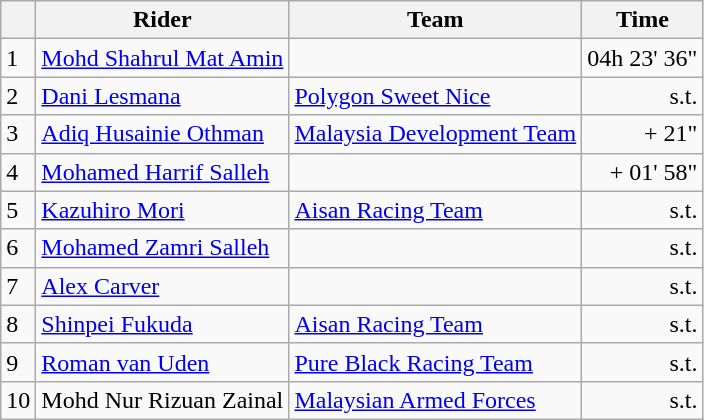<table class=wikitable>
<tr>
<th></th>
<th>Rider</th>
<th>Team</th>
<th>Time</th>
</tr>
<tr>
<td>1</td>
<td> <a href='#'>Mohd Shahrul Mat Amin</a></td>
<td></td>
<td align=right>04h 23' 36"</td>
</tr>
<tr>
<td>2</td>
<td> <a href='#'>Dani Lesmana</a></td>
<td><a href='#'>Polygon Sweet Nice</a></td>
<td align=right>s.t.</td>
</tr>
<tr>
<td>3</td>
<td> <a href='#'>Adiq Husainie Othman</a> </td>
<td><a href='#'>Malaysia Development Team</a></td>
<td align=right>+ 21"</td>
</tr>
<tr>
<td>4</td>
<td> <a href='#'>Mohamed Harrif Salleh</a></td>
<td></td>
<td align=right>+ 01' 58"</td>
</tr>
<tr>
<td>5</td>
<td> <a href='#'>Kazuhiro Mori</a></td>
<td><a href='#'>Aisan Racing Team</a></td>
<td align=right>s.t.</td>
</tr>
<tr>
<td>6</td>
<td> <a href='#'>Mohamed Zamri Salleh</a></td>
<td></td>
<td align=right>s.t.</td>
</tr>
<tr>
<td>7</td>
<td> <a href='#'>Alex Carver</a></td>
<td></td>
<td align=right>s.t.</td>
</tr>
<tr>
<td>8</td>
<td> <a href='#'>Shinpei Fukuda</a></td>
<td><a href='#'>Aisan Racing Team</a></td>
<td align=right>s.t.</td>
</tr>
<tr>
<td>9</td>
<td> <a href='#'>Roman van Uden</a></td>
<td><a href='#'>Pure Black Racing Team</a></td>
<td align=right>s.t.</td>
</tr>
<tr>
<td>10</td>
<td> Mohd Nur Rizuan Zainal</td>
<td><a href='#'>Malaysian Armed Forces</a></td>
<td align=right>s.t.</td>
</tr>
</table>
